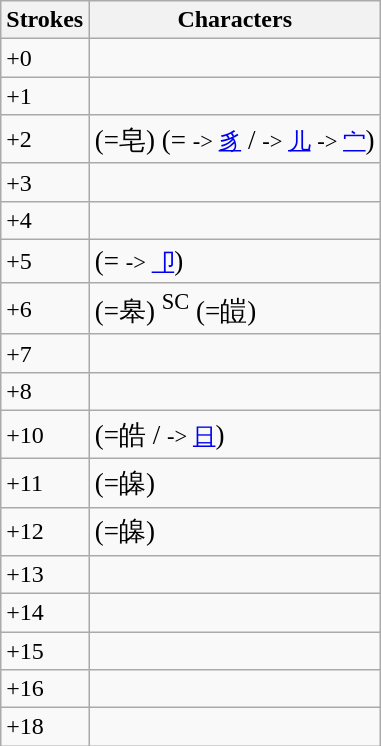<table class="wikitable">
<tr>
<th>Strokes</th>
<th>Characters</th>
</tr>
<tr>
<td>+0</td>
<td style="font-size: large;"></td>
</tr>
<tr>
<td>+1</td>
<td style="font-size: large;"> </td>
</tr>
<tr>
<td>+2</td>
<td style="font-size: large;">  (=皂)   (= <small>-> <a href='#'>豸</a></small> /  <small>-> <a href='#'>儿</a></small>  <small>-> <a href='#'>宀</a></small>)</td>
</tr>
<tr>
<td>+3</td>
<td style="font-size: large;"></td>
</tr>
<tr>
<td>+4</td>
<td style="font-size: large;">   </td>
</tr>
<tr>
<td>+5</td>
<td style="font-size: large;">      (= <small>-> <a href='#'>卩</a></small>)</td>
</tr>
<tr>
<td>+6</td>
<td style="font-size: large;">   (=皋) <sup>SC</sup> (=皚)</td>
</tr>
<tr>
<td>+7</td>
<td style="font-size: large;">    </td>
</tr>
<tr>
<td>+8</td>
<td style="font-size: large;">  </td>
</tr>
<tr>
<td>+10</td>
<td style="font-size: large;">   (=皓 /  <small>-> <a href='#'>日</a></small>)  </td>
</tr>
<tr>
<td>+11</td>
<td style="font-size: large;">   (=皞)</td>
</tr>
<tr>
<td>+12</td>
<td style="font-size: large;">    (=皞)</td>
</tr>
<tr>
<td>+13</td>
<td style="font-size: large;">  </td>
</tr>
<tr>
<td>+14</td>
<td style="font-size: large;"></td>
</tr>
<tr>
<td>+15</td>
<td style="font-size: large;"> </td>
</tr>
<tr>
<td>+16</td>
<td style="font-size: large;"></td>
</tr>
<tr>
<td>+18</td>
<td style="font-size: large;"></td>
</tr>
</table>
